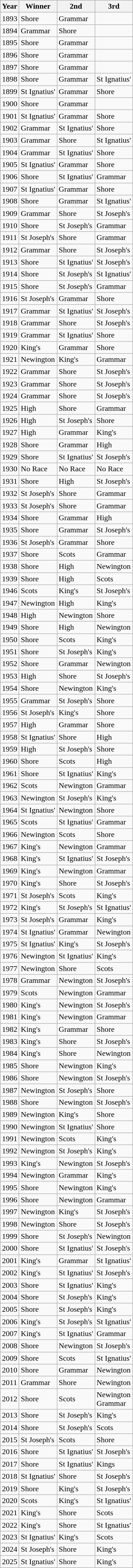<table class="wikitable">
<tr>
<th>Year</th>
<th>Winner</th>
<th>2nd</th>
<th>3rd</th>
</tr>
<tr>
<td>1893</td>
<td>Shore</td>
<td>Grammar</td>
<td></td>
</tr>
<tr>
<td>1894</td>
<td>Grammar</td>
<td>Shore</td>
<td></td>
</tr>
<tr>
<td>1895</td>
<td>Shore</td>
<td>Grammar</td>
<td></td>
</tr>
<tr>
<td>1896</td>
<td>Shore</td>
<td>Grammar</td>
<td></td>
</tr>
<tr>
<td>1897</td>
<td>Shore</td>
<td>Grammar</td>
<td></td>
</tr>
<tr>
<td>1898</td>
<td>Shore</td>
<td>Grammar</td>
<td>St Ignatius'</td>
</tr>
<tr>
<td>1899</td>
<td>St Ignatius'</td>
<td>Grammar</td>
<td>Shore</td>
</tr>
<tr>
<td>1900</td>
<td>Shore</td>
<td>Grammar</td>
<td></td>
</tr>
<tr>
<td>1901</td>
<td>St Ignatius'</td>
<td>Grammar</td>
<td>Shore</td>
</tr>
<tr>
<td>1902</td>
<td>Grammar</td>
<td>St Ignatius'</td>
<td>Shore</td>
</tr>
<tr>
<td>1903</td>
<td>Grammar</td>
<td>Shore</td>
<td>St Ignatius'</td>
</tr>
<tr>
<td>1904</td>
<td>Grammar</td>
<td>St Ignatius'</td>
<td>Shore</td>
</tr>
<tr>
<td>1905</td>
<td>St Ignatius'</td>
<td>Grammar</td>
<td>Shore</td>
</tr>
<tr>
<td>1906</td>
<td>Shore</td>
<td>St Ignatius'</td>
<td>Grammar</td>
</tr>
<tr>
<td>1907</td>
<td>St Ignatius'</td>
<td>Grammar</td>
<td>Shore</td>
</tr>
<tr>
<td>1908</td>
<td>Shore</td>
<td>Grammar</td>
<td>St Ignatius'</td>
</tr>
<tr>
<td>1909</td>
<td>Grammar</td>
<td>Shore</td>
<td>St Joseph's</td>
</tr>
<tr>
<td>1910</td>
<td>Shore</td>
<td>St Joseph's</td>
<td>Grammar</td>
</tr>
<tr>
<td>1911</td>
<td>St Joseph's</td>
<td>Shore</td>
<td>Grammar</td>
</tr>
<tr>
<td>1912</td>
<td>Grammar</td>
<td>Shore</td>
<td>St Joseph's</td>
</tr>
<tr>
<td>1913</td>
<td>Shore</td>
<td>St Ignatius'</td>
<td>St Joseph's</td>
</tr>
<tr>
<td>1914</td>
<td>Shore</td>
<td>St Joseph's</td>
<td>St Ignatius'</td>
</tr>
<tr>
<td>1915</td>
<td>Shore</td>
<td>St Joseph's</td>
<td>Grammar</td>
</tr>
<tr>
<td>1916</td>
<td>St Joseph's</td>
<td>Grammar</td>
<td>Shore</td>
</tr>
<tr>
<td>1917</td>
<td>Grammar</td>
<td>St Ignatius'</td>
<td>St Joseph's</td>
</tr>
<tr>
<td>1918</td>
<td>Grammar</td>
<td>Shore</td>
<td>St Joseph's</td>
</tr>
<tr>
<td>1919</td>
<td>Grammar</td>
<td>St Ignatius'</td>
<td>Shore</td>
</tr>
<tr>
<td>1920</td>
<td>King's</td>
<td>Grammar</td>
<td>Shore</td>
</tr>
<tr>
<td>1921</td>
<td>Newington</td>
<td>King's</td>
<td>Grammar</td>
</tr>
<tr>
<td>1922</td>
<td>Grammar</td>
<td>Shore</td>
<td>St Joseph's</td>
</tr>
<tr>
<td>1923</td>
<td>Grammar</td>
<td>Shore</td>
<td>St Joseph's</td>
</tr>
<tr>
<td>1924</td>
<td>Grammar</td>
<td>Shore</td>
<td>St Joseph's</td>
</tr>
<tr>
<td>1925</td>
<td>High</td>
<td>Shore</td>
<td>Grammar</td>
</tr>
<tr>
<td>1926</td>
<td>High</td>
<td>St Joseph's</td>
<td>Shore</td>
</tr>
<tr>
<td>1927</td>
<td>High</td>
<td>Grammar</td>
<td>King's</td>
</tr>
<tr>
<td>1928</td>
<td>Shore</td>
<td>Grammar</td>
<td>High</td>
</tr>
<tr>
<td>1929</td>
<td>Shore</td>
<td>St Ignatius'</td>
<td>St Joseph's</td>
</tr>
<tr>
<td>1930</td>
<td>No Race</td>
<td>No Race</td>
<td>No Race</td>
</tr>
<tr>
<td>1931</td>
<td>Shore</td>
<td>High</td>
<td>St Joseph's</td>
</tr>
<tr>
<td>1932</td>
<td>St Joseph's</td>
<td>Shore</td>
<td>Grammar</td>
</tr>
<tr>
<td>1933</td>
<td>St Joseph's</td>
<td>Shore</td>
<td>Grammar</td>
</tr>
<tr>
<td>1934</td>
<td>Shore</td>
<td>Grammar</td>
<td>High</td>
</tr>
<tr>
<td>1935</td>
<td>Shore</td>
<td>Grammar</td>
<td>St Joseph's</td>
</tr>
<tr>
<td>1936</td>
<td>St Joseph's</td>
<td>Grammar</td>
<td>Shore</td>
</tr>
<tr>
<td>1937</td>
<td>Shore</td>
<td>Scots</td>
<td>Grammar</td>
</tr>
<tr>
<td>1938</td>
<td>Shore</td>
<td>High</td>
<td>Newington</td>
</tr>
<tr>
<td>1939</td>
<td>Shore</td>
<td>High</td>
<td>Scots</td>
</tr>
<tr>
<td>1946</td>
<td>Scots</td>
<td>King's</td>
<td>St Joseph's</td>
</tr>
<tr>
<td>1947</td>
<td>Newington</td>
<td>High</td>
<td>King's</td>
</tr>
<tr>
<td>1948</td>
<td>High</td>
<td>Newington</td>
<td>Shore</td>
</tr>
<tr>
<td>1949</td>
<td>Shore</td>
<td>High</td>
<td>Newington</td>
</tr>
<tr>
<td>1950</td>
<td>Shore</td>
<td>Scots</td>
<td>King's</td>
</tr>
<tr>
<td>1951</td>
<td>Shore</td>
<td>St Joseph's</td>
<td>King's</td>
</tr>
<tr>
<td>1952</td>
<td>Shore</td>
<td>Grammar</td>
<td>Newington</td>
</tr>
<tr>
<td>1953</td>
<td>High</td>
<td>Shore</td>
<td>St Joseph's</td>
</tr>
<tr>
<td>1954</td>
<td>Shore</td>
<td>Newington</td>
<td>King's</td>
</tr>
<tr>
<td>1955</td>
<td>Grammar</td>
<td>St Joseph's</td>
<td>Shore</td>
</tr>
<tr>
<td>1956</td>
<td>St Joseph's</td>
<td>King's</td>
<td>Shore</td>
</tr>
<tr>
<td>1957</td>
<td>High</td>
<td>Grammar</td>
<td>Shore</td>
</tr>
<tr>
<td>1958</td>
<td>St Ignatius'</td>
<td>Shore</td>
<td>High</td>
</tr>
<tr>
<td>1959</td>
<td>High</td>
<td>St Joseph's</td>
<td>Shore</td>
</tr>
<tr>
<td>1960</td>
<td>Shore</td>
<td>Scots</td>
<td>High</td>
</tr>
<tr>
<td>1961</td>
<td>Shore</td>
<td>St Ignatius'</td>
<td>King's</td>
</tr>
<tr>
<td>1962</td>
<td>Scots</td>
<td>Newington</td>
<td>Grammar</td>
</tr>
<tr>
<td>1963</td>
<td>Newington</td>
<td>St Joseph's</td>
<td>King's</td>
</tr>
<tr>
<td>1964</td>
<td>St Ignatius'</td>
<td>Newington</td>
<td>Shore</td>
</tr>
<tr>
<td>1965</td>
<td>Scots</td>
<td>St Ignatius'</td>
<td>Grammar</td>
</tr>
<tr>
<td>1966</td>
<td>Newington</td>
<td>Scots</td>
<td>Shore</td>
</tr>
<tr>
<td>1967</td>
<td>King's</td>
<td>Newington</td>
<td>Grammar</td>
</tr>
<tr>
<td>1968</td>
<td>King's</td>
<td>St Ignatius'</td>
<td>St Joseph's</td>
</tr>
<tr>
<td>1969</td>
<td>King's</td>
<td>Newington</td>
<td>Grammar</td>
</tr>
<tr>
<td>1970</td>
<td>King's</td>
<td>Shore</td>
<td>St Joseph's</td>
</tr>
<tr>
<td>1971</td>
<td>St Joseph's</td>
<td>Scots</td>
<td>King's</td>
</tr>
<tr>
<td>1972</td>
<td>King's</td>
<td>St Joseph's</td>
<td>St Ignatius'</td>
</tr>
<tr>
<td>1973</td>
<td>St Joseph's</td>
<td>Grammar</td>
<td>King's</td>
</tr>
<tr>
<td>1974</td>
<td>St Ignatius'</td>
<td>Grammar</td>
<td>Newington</td>
</tr>
<tr>
<td>1975</td>
<td>St Ignatius'</td>
<td>King's</td>
<td>St Joseph's</td>
</tr>
<tr>
<td>1976</td>
<td>Newington</td>
<td>St Ignatius'</td>
<td>King's</td>
</tr>
<tr>
<td>1977</td>
<td>Newington</td>
<td>Shore</td>
<td>Scots</td>
</tr>
<tr>
<td>1978</td>
<td>Grammar</td>
<td>Newington</td>
<td>St Joseph's</td>
</tr>
<tr>
<td>1979</td>
<td>Scots</td>
<td>Newington</td>
<td>Grammar</td>
</tr>
<tr>
<td>1980</td>
<td>King's</td>
<td>Newington</td>
<td>St Joseph's</td>
</tr>
<tr>
<td>1981</td>
<td>King's</td>
<td>Newington</td>
<td>Grammar</td>
</tr>
<tr>
<td>1982</td>
<td>King's</td>
<td>Grammar</td>
<td>Shore</td>
</tr>
<tr>
<td>1983</td>
<td>King's</td>
<td>Shore</td>
<td>St Joseph's</td>
</tr>
<tr>
<td>1984</td>
<td>King's</td>
<td>Shore</td>
<td>Newington</td>
</tr>
<tr>
<td>1985</td>
<td>Shore</td>
<td>Newington</td>
<td>King's</td>
</tr>
<tr>
<td>1986</td>
<td>Shore</td>
<td>Newington</td>
<td>St Joseph's</td>
</tr>
<tr>
<td>1987</td>
<td>Newington</td>
<td>St Joseph's</td>
<td>Shore</td>
</tr>
<tr>
<td>1988</td>
<td>Shore</td>
<td>Newington</td>
<td>St Joseph's</td>
</tr>
<tr>
<td>1989</td>
<td>Newington</td>
<td>King's</td>
<td>Shore</td>
</tr>
<tr>
<td>1990</td>
<td>Newington</td>
<td>St Ignatius'</td>
<td>Shore</td>
</tr>
<tr>
<td>1991</td>
<td>Newington</td>
<td>Scots</td>
<td>King's</td>
</tr>
<tr>
<td>1992</td>
<td>Newington</td>
<td>St Joseph's</td>
<td>King's</td>
</tr>
<tr>
<td>1993</td>
<td>King's</td>
<td>Newington</td>
<td>St Joseph's</td>
</tr>
<tr>
<td>1994</td>
<td>Newington</td>
<td>Grammar</td>
<td>King's</td>
</tr>
<tr>
<td>1995</td>
<td>Shore</td>
<td>Newington</td>
<td>King's</td>
</tr>
<tr>
<td>1996</td>
<td>Shore</td>
<td>Newington</td>
<td>Grammar</td>
</tr>
<tr>
<td>1997</td>
<td>Newington</td>
<td>King's</td>
<td>St Joseph's</td>
</tr>
<tr>
<td>1998</td>
<td>Newington</td>
<td>Shore</td>
<td>St Joseph's</td>
</tr>
<tr>
<td>1999</td>
<td>Shore</td>
<td>St Joseph's</td>
<td>Newington</td>
</tr>
<tr>
<td>2000</td>
<td>Shore</td>
<td>St Ignatius'</td>
<td>St Joseph's</td>
</tr>
<tr>
<td>2001</td>
<td>King's</td>
<td>Grammar</td>
<td>St Ignatius'</td>
</tr>
<tr>
<td>2002</td>
<td>King's</td>
<td>St Ignatius'</td>
<td>St Joseph's</td>
</tr>
<tr>
<td>2003</td>
<td>Shore</td>
<td>St Ignatius'</td>
<td>King's</td>
</tr>
<tr>
<td>2004</td>
<td>Shore</td>
<td>St Joseph's</td>
<td>King's</td>
</tr>
<tr>
<td>2005</td>
<td>Shore</td>
<td>St Joseph's</td>
<td>King's</td>
</tr>
<tr>
<td>2006</td>
<td>King's</td>
<td>St Joseph's</td>
<td>St Ignatius'</td>
</tr>
<tr>
<td>2007</td>
<td>King's</td>
<td>St Ignatius'</td>
<td>Grammar</td>
</tr>
<tr>
<td>2008</td>
<td>Shore</td>
<td>Newington</td>
<td>St Joseph's</td>
</tr>
<tr>
<td>2009</td>
<td>Shore</td>
<td>Scots</td>
<td>St Ignatius'</td>
</tr>
<tr>
<td>2010</td>
<td>Shore</td>
<td>Grammar</td>
<td>Newington</td>
</tr>
<tr>
<td>2011</td>
<td>Grammar</td>
<td>Shore</td>
<td>Newington</td>
</tr>
<tr>
<td>2012</td>
<td>Shore</td>
<td>Scots</td>
<td>Newington<br>Grammar</td>
</tr>
<tr>
<td>2013</td>
<td>Shore</td>
<td>St Joseph's</td>
<td>King's</td>
</tr>
<tr>
<td>2014</td>
<td>Shore</td>
<td>St Joseph's</td>
<td>Scots</td>
</tr>
<tr>
<td>2015</td>
<td>St Joseph's</td>
<td>Scots</td>
<td>Shore</td>
</tr>
<tr>
<td>2016</td>
<td>Shore</td>
<td>St Ignatius'</td>
<td>St Joseph's</td>
</tr>
<tr>
<td>2017</td>
<td>Shore</td>
<td>St Ignatius'</td>
<td>Kings</td>
</tr>
<tr>
<td>2018</td>
<td>St Ignatius'</td>
<td>Shore</td>
<td>St Joseph's</td>
</tr>
<tr>
<td>2019</td>
<td>Shore</td>
<td>King's</td>
<td>St Joseph's</td>
</tr>
<tr>
<td>2020</td>
<td>Scots</td>
<td>King's</td>
<td>St Ignatius'</td>
</tr>
<tr>
<td>2021</td>
<td>King's</td>
<td>Shore</td>
<td>Scots</td>
</tr>
<tr>
<td>2022</td>
<td>King's</td>
<td>Shore</td>
<td>St Ignatius'</td>
</tr>
<tr>
<td>2023</td>
<td>St Ignatius'</td>
<td>King's</td>
<td>Scots</td>
</tr>
<tr>
<td>2024</td>
<td>St Joseph's</td>
<td>Shore</td>
<td>King's</td>
</tr>
<tr>
<td>2025</td>
<td>St Ignatius'</td>
<td>Shore</td>
<td>King's</td>
</tr>
</table>
